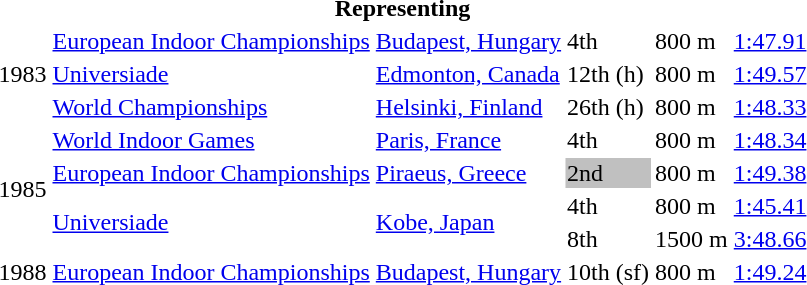<table>
<tr>
<th colspan="6">Representing </th>
</tr>
<tr>
<td rowspan=3>1983</td>
<td><a href='#'>European Indoor Championships</a></td>
<td><a href='#'>Budapest, Hungary</a></td>
<td>4th</td>
<td>800 m</td>
<td><a href='#'>1:47.91</a></td>
</tr>
<tr>
<td><a href='#'>Universiade</a></td>
<td><a href='#'>Edmonton, Canada</a></td>
<td>12th (h)</td>
<td>800 m</td>
<td><a href='#'>1:49.57</a></td>
</tr>
<tr>
<td><a href='#'>World Championships</a></td>
<td><a href='#'>Helsinki, Finland</a></td>
<td>26th (h)</td>
<td>800 m</td>
<td><a href='#'>1:48.33</a></td>
</tr>
<tr>
<td rowspan=4>1985</td>
<td><a href='#'>World Indoor Games</a></td>
<td><a href='#'>Paris, France</a></td>
<td>4th</td>
<td>800 m</td>
<td><a href='#'>1:48.34</a></td>
</tr>
<tr>
<td><a href='#'>European Indoor Championships</a></td>
<td><a href='#'>Piraeus, Greece</a></td>
<td bgcolor=silver>2nd</td>
<td>800 m</td>
<td><a href='#'>1:49.38</a></td>
</tr>
<tr>
<td rowspan=2><a href='#'>Universiade</a></td>
<td rowspan=2><a href='#'>Kobe, Japan</a></td>
<td>4th</td>
<td>800 m</td>
<td><a href='#'>1:45.41</a></td>
</tr>
<tr>
<td>8th</td>
<td>1500 m</td>
<td><a href='#'>3:48.66</a></td>
</tr>
<tr>
<td>1988</td>
<td><a href='#'>European Indoor Championships</a></td>
<td><a href='#'>Budapest, Hungary</a></td>
<td>10th (sf)</td>
<td>800 m</td>
<td><a href='#'>1:49.24</a></td>
</tr>
</table>
